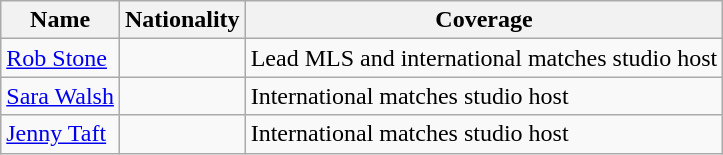<table class="wikitable">
<tr>
<th>Name</th>
<th>Nationality</th>
<th>Coverage</th>
</tr>
<tr>
<td><a href='#'>Rob Stone</a></td>
<td></td>
<td>Lead MLS and international matches studio host</td>
</tr>
<tr>
<td><a href='#'>Sara Walsh</a></td>
<td></td>
<td>International matches studio host</td>
</tr>
<tr>
<td><a href='#'>Jenny Taft</a></td>
<td></td>
<td>International matches studio host</td>
</tr>
</table>
